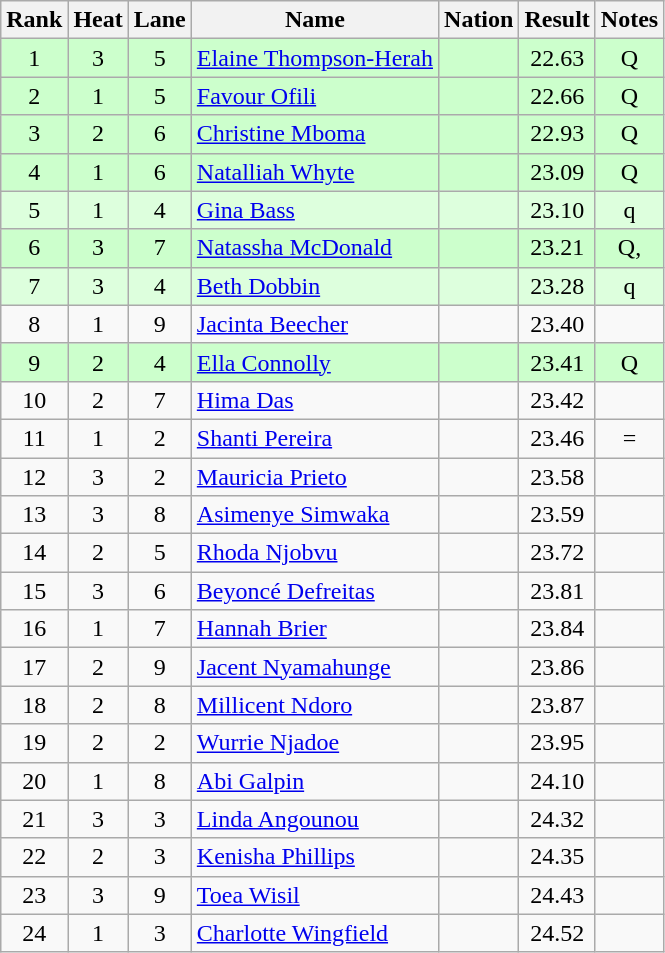<table class="wikitable sortable" style="text-align:center">
<tr>
<th>Rank</th>
<th>Heat</th>
<th>Lane</th>
<th>Name</th>
<th>Nation</th>
<th>Result</th>
<th>Notes</th>
</tr>
<tr bgcolor=ccffcc>
<td>1</td>
<td>3</td>
<td>5</td>
<td align="left"><a href='#'>Elaine Thompson-Herah</a></td>
<td align="left"></td>
<td>22.63</td>
<td>Q</td>
</tr>
<tr bgcolor=ccffcc>
<td>2</td>
<td>1</td>
<td>5</td>
<td align="left"><a href='#'>Favour Ofili</a></td>
<td align="left"></td>
<td>22.66</td>
<td>Q</td>
</tr>
<tr bgcolor=ccffcc>
<td>3</td>
<td>2</td>
<td>6</td>
<td align="left"><a href='#'>Christine Mboma</a></td>
<td align="left"></td>
<td>22.93</td>
<td>Q</td>
</tr>
<tr bgcolor=ccffcc>
<td>4</td>
<td>1</td>
<td>6</td>
<td align="left"><a href='#'>Natalliah Whyte</a></td>
<td align="left"></td>
<td>23.09</td>
<td>Q</td>
</tr>
<tr bgcolor=ddffdd>
<td>5</td>
<td>1</td>
<td>4</td>
<td align="left"><a href='#'>Gina Bass</a></td>
<td align="left"></td>
<td>23.10</td>
<td>q</td>
</tr>
<tr bgcolor=ccffcc>
<td>6</td>
<td>3</td>
<td>7</td>
<td align="left"><a href='#'>Natassha McDonald</a></td>
<td align="left"></td>
<td>23.21</td>
<td>Q, </td>
</tr>
<tr bgcolor=ddffdd>
<td>7</td>
<td>3</td>
<td>4</td>
<td align="left"><a href='#'>Beth Dobbin</a></td>
<td align="left"></td>
<td>23.28</td>
<td>q</td>
</tr>
<tr>
<td>8</td>
<td>1</td>
<td>9</td>
<td align="left"><a href='#'>Jacinta Beecher</a></td>
<td align="left"></td>
<td>23.40</td>
<td></td>
</tr>
<tr bgcolor=ccffcc>
<td>9</td>
<td>2</td>
<td>4</td>
<td align="left"><a href='#'>Ella Connolly</a></td>
<td align="left"></td>
<td>23.41</td>
<td>Q</td>
</tr>
<tr>
<td>10</td>
<td>2</td>
<td>7</td>
<td align="left"><a href='#'>Hima Das</a></td>
<td align="left"></td>
<td>23.42</td>
<td></td>
</tr>
<tr>
<td>11</td>
<td>1</td>
<td>2</td>
<td align="left"><a href='#'>Shanti Pereira</a></td>
<td align="left"></td>
<td>23.46</td>
<td>=</td>
</tr>
<tr>
<td>12</td>
<td>3</td>
<td>2</td>
<td align="left"><a href='#'>Mauricia Prieto</a></td>
<td align="left"></td>
<td>23.58</td>
<td></td>
</tr>
<tr>
<td>13</td>
<td>3</td>
<td>8</td>
<td align="left"><a href='#'>Asimenye Simwaka</a></td>
<td align="left"></td>
<td>23.59</td>
<td></td>
</tr>
<tr>
<td>14</td>
<td>2</td>
<td>5</td>
<td align="left"><a href='#'>Rhoda Njobvu</a></td>
<td align="left"></td>
<td>23.72</td>
<td></td>
</tr>
<tr>
<td>15</td>
<td>3</td>
<td>6</td>
<td align="left"><a href='#'>Beyoncé Defreitas</a></td>
<td align="left"></td>
<td>23.81</td>
<td></td>
</tr>
<tr>
<td>16</td>
<td>1</td>
<td>7</td>
<td align="left"><a href='#'>Hannah Brier</a></td>
<td align="left"></td>
<td>23.84</td>
<td></td>
</tr>
<tr>
<td>17</td>
<td>2</td>
<td>9</td>
<td align="left"><a href='#'>Jacent Nyamahunge</a></td>
<td align="left"></td>
<td>23.86</td>
<td></td>
</tr>
<tr>
<td>18</td>
<td>2</td>
<td>8</td>
<td align="left"><a href='#'>Millicent Ndoro</a></td>
<td align="left"></td>
<td>23.87</td>
<td></td>
</tr>
<tr>
<td>19</td>
<td>2</td>
<td>2</td>
<td align="left"><a href='#'>Wurrie Njadoe</a></td>
<td align="left"></td>
<td>23.95</td>
<td></td>
</tr>
<tr>
<td>20</td>
<td>1</td>
<td>8</td>
<td align="left"><a href='#'>Abi Galpin</a></td>
<td align="left"></td>
<td>24.10</td>
<td></td>
</tr>
<tr>
<td>21</td>
<td>3</td>
<td>3</td>
<td align="left"><a href='#'>Linda Angounou</a></td>
<td align="left"></td>
<td>24.32</td>
<td></td>
</tr>
<tr>
<td>22</td>
<td>2</td>
<td>3</td>
<td align="left"><a href='#'>Kenisha Phillips</a></td>
<td align="left"></td>
<td>24.35</td>
<td></td>
</tr>
<tr>
<td>23</td>
<td>3</td>
<td>9</td>
<td align="left"><a href='#'>Toea Wisil</a></td>
<td align="left"></td>
<td>24.43</td>
<td></td>
</tr>
<tr>
<td>24</td>
<td>1</td>
<td>3</td>
<td align="left"><a href='#'>Charlotte Wingfield</a></td>
<td align="left"></td>
<td>24.52</td>
<td></td>
</tr>
</table>
